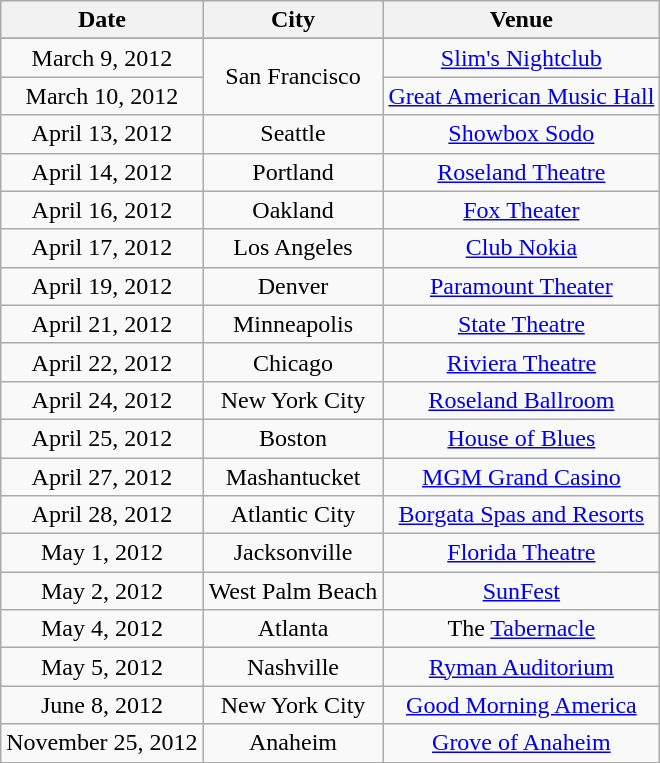<table class="wikitable" style="text-align:center">
<tr>
<th>Date</th>
<th>City</th>
<th>Venue</th>
</tr>
<tr>
</tr>
<tr style="background:#ddd;">
</tr>
<tr>
<td>March 9, 2012</td>
<td rowspan="2">San Francisco</td>
<td><a href='#'>Slim's Nightclub</a></td>
</tr>
<tr>
<td>March 10, 2012</td>
<td><a href='#'>Great American Music Hall</a></td>
</tr>
<tr>
<td>April 13, 2012</td>
<td>Seattle</td>
<td><a href='#'>Showbox Sodo</a></td>
</tr>
<tr>
<td>April 14, 2012</td>
<td>Portland</td>
<td><a href='#'>Roseland Theatre</a></td>
</tr>
<tr>
<td>April 16, 2012</td>
<td>Oakland</td>
<td><a href='#'>Fox Theater</a></td>
</tr>
<tr>
<td>April 17, 2012</td>
<td>Los Angeles</td>
<td><a href='#'>Club Nokia</a></td>
</tr>
<tr>
<td>April 19, 2012</td>
<td>Denver</td>
<td><a href='#'>Paramount Theater</a></td>
</tr>
<tr>
<td>April 21, 2012</td>
<td>Minneapolis</td>
<td><a href='#'>State Theatre</a></td>
</tr>
<tr>
<td>April 22, 2012</td>
<td>Chicago</td>
<td><a href='#'>Riviera Theatre</a></td>
</tr>
<tr>
<td>April 24, 2012</td>
<td>New York City</td>
<td><a href='#'>Roseland Ballroom</a></td>
</tr>
<tr>
<td>April 25, 2012</td>
<td>Boston</td>
<td><a href='#'>House of Blues</a></td>
</tr>
<tr>
<td>April 27, 2012</td>
<td>Mashantucket</td>
<td><a href='#'>MGM Grand Casino</a></td>
</tr>
<tr>
<td>April 28, 2012</td>
<td>Atlantic City</td>
<td><a href='#'>Borgata Spas and Resorts</a></td>
</tr>
<tr>
<td>May 1, 2012</td>
<td>Jacksonville</td>
<td><a href='#'>Florida Theatre</a></td>
</tr>
<tr>
<td>May 2, 2012</td>
<td>West Palm Beach</td>
<td><a href='#'>SunFest</a></td>
</tr>
<tr>
<td>May 4, 2012</td>
<td>Atlanta</td>
<td>The <a href='#'>Tabernacle</a></td>
</tr>
<tr>
<td>May 5, 2012</td>
<td>Nashville</td>
<td><a href='#'>Ryman Auditorium</a></td>
</tr>
<tr>
<td>June 8, 2012</td>
<td>New York City</td>
<td><a href='#'>Good Morning America</a></td>
</tr>
<tr>
<td>November 25, 2012</td>
<td>Anaheim</td>
<td><a href='#'>Grove of Anaheim</a></td>
</tr>
<tr>
</tr>
</table>
